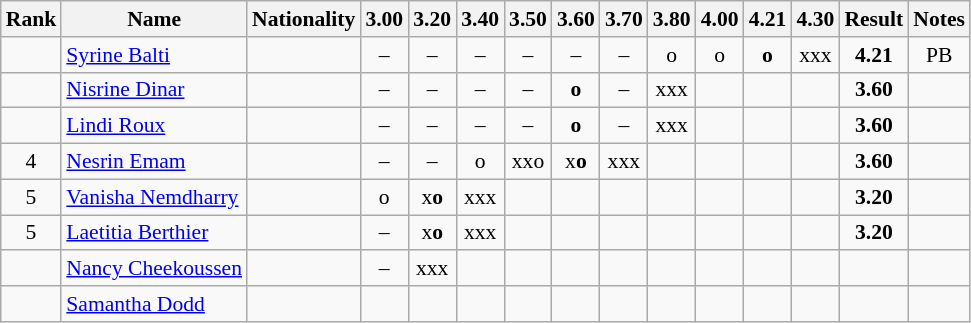<table class="wikitable sortable" style="text-align:center;font-size:90%">
<tr>
<th>Rank</th>
<th>Name</th>
<th>Nationality</th>
<th>3.00</th>
<th>3.20</th>
<th>3.40</th>
<th>3.50</th>
<th>3.60</th>
<th>3.70</th>
<th>3.80</th>
<th>4.00</th>
<th>4.21</th>
<th>4.30</th>
<th>Result</th>
<th>Notes</th>
</tr>
<tr>
<td></td>
<td align=left><a href='#'>Syrine Balti</a></td>
<td align=left></td>
<td>–</td>
<td>–</td>
<td>–</td>
<td>–</td>
<td>–</td>
<td>–</td>
<td>o</td>
<td>o</td>
<td><strong>o</strong></td>
<td>xxx</td>
<td><strong>4.21</strong></td>
<td>PB</td>
</tr>
<tr>
<td></td>
<td align=left><a href='#'>Nisrine Dinar</a></td>
<td align=left></td>
<td>–</td>
<td>–</td>
<td>–</td>
<td>–</td>
<td><strong>o</strong></td>
<td>–</td>
<td>xxx</td>
<td></td>
<td></td>
<td></td>
<td><strong>3.60</strong></td>
<td></td>
</tr>
<tr>
<td></td>
<td align=left><a href='#'>Lindi Roux</a></td>
<td align=left></td>
<td>–</td>
<td>–</td>
<td>–</td>
<td>–</td>
<td><strong>o</strong></td>
<td>–</td>
<td>xxx</td>
<td></td>
<td></td>
<td></td>
<td><strong>3.60</strong></td>
<td></td>
</tr>
<tr>
<td>4</td>
<td align=left><a href='#'>Nesrin Emam</a></td>
<td align=left></td>
<td>–</td>
<td>–</td>
<td>o</td>
<td>xxo</td>
<td>x<strong>o</strong></td>
<td>xxx</td>
<td></td>
<td></td>
<td></td>
<td></td>
<td><strong>3.60</strong></td>
<td></td>
</tr>
<tr>
<td>5</td>
<td align=left><a href='#'>Vanisha Nemdharry</a></td>
<td align=left></td>
<td>o</td>
<td>x<strong>o</strong></td>
<td>xxx</td>
<td></td>
<td></td>
<td></td>
<td></td>
<td></td>
<td></td>
<td></td>
<td><strong>3.20</strong></td>
<td></td>
</tr>
<tr>
<td>5</td>
<td align=left><a href='#'>Laetitia Berthier</a></td>
<td align=left></td>
<td>–</td>
<td>x<strong>o</strong></td>
<td>xxx</td>
<td></td>
<td></td>
<td></td>
<td></td>
<td></td>
<td></td>
<td></td>
<td><strong>3.20</strong></td>
<td></td>
</tr>
<tr>
<td></td>
<td align=left><a href='#'>Nancy Cheekoussen</a></td>
<td align=left></td>
<td>–</td>
<td>xxx</td>
<td></td>
<td></td>
<td></td>
<td></td>
<td></td>
<td></td>
<td></td>
<td></td>
<td><strong></strong></td>
<td></td>
</tr>
<tr>
<td></td>
<td align=left><a href='#'>Samantha Dodd</a></td>
<td align=left></td>
<td></td>
<td></td>
<td></td>
<td></td>
<td></td>
<td></td>
<td></td>
<td></td>
<td></td>
<td></td>
<td><strong></strong></td>
<td></td>
</tr>
</table>
